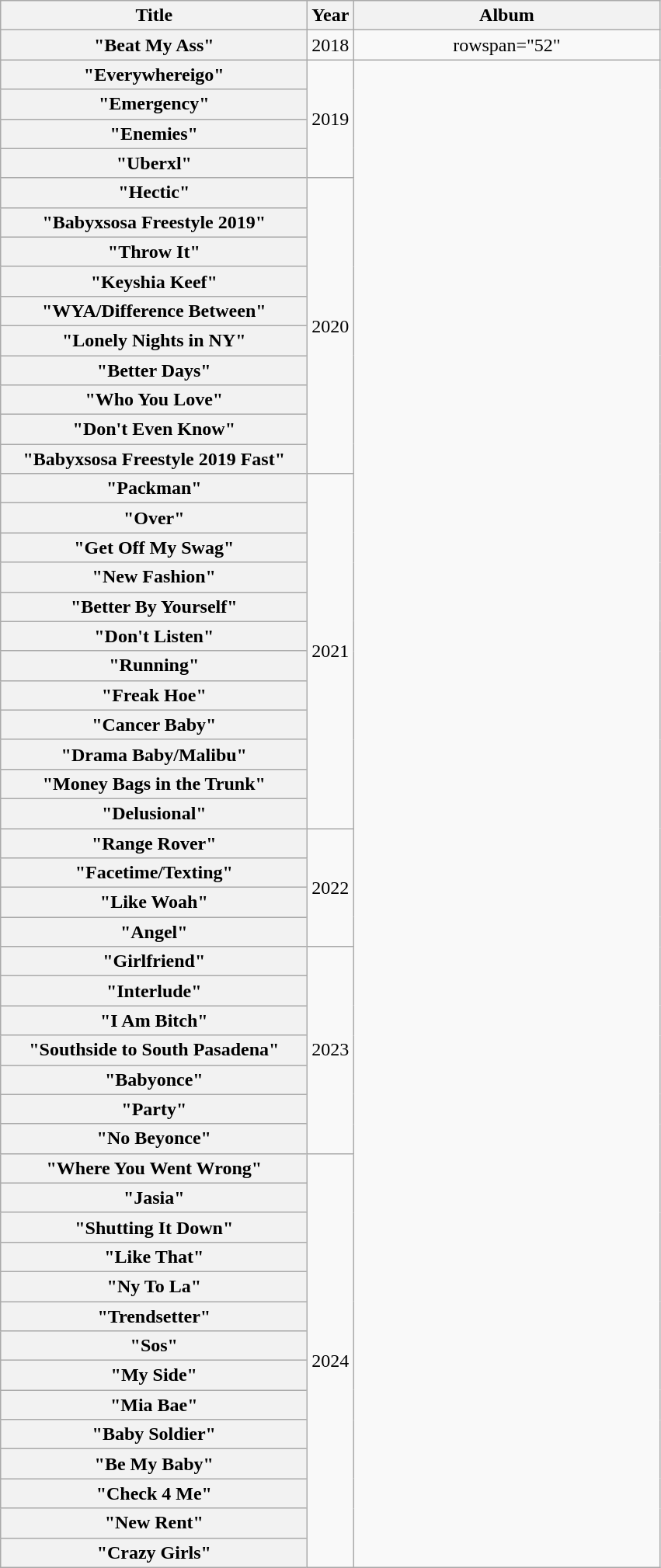<table class="wikitable plainrowheaders" style="text-align:center;">
<tr>
<th scope="col" style="width:16em;">Title</th>
<th scope="col" style="width:1em;">Year</th>
<th scope="col" style="width:16em;">Album</th>
</tr>
<tr>
<th scope="row">"Beat My Ass"</th>
<td>2018</td>
<td>rowspan="52" </td>
</tr>
<tr>
<th scope="row">"Everywhereigo"</th>
<td rowspan="4">2019</td>
</tr>
<tr>
<th scope="row">"Emergency"</th>
</tr>
<tr>
<th scope="row">"Enemies"</th>
</tr>
<tr>
<th scope="row">"Uberxl"<br></th>
</tr>
<tr>
<th scope="row">"Hectic"</th>
<td rowspan="10">2020</td>
</tr>
<tr>
<th scope="row">"Babyxsosa Freestyle 2019"</th>
</tr>
<tr>
<th scope="row">"Throw It"</th>
</tr>
<tr>
<th scope="row">"Keyshia Keef"</th>
</tr>
<tr>
<th scope="row">"WYA/Difference Between"</th>
</tr>
<tr>
<th scope="row">"Lonely Nights in NY"</th>
</tr>
<tr>
<th scope="row">"Better Days"</th>
</tr>
<tr>
<th scope="row">"Who You Love"</th>
</tr>
<tr>
<th scope="row">"Don't Even Know"</th>
</tr>
<tr>
<th scope="row">"Babyxsosa Freestyle 2019 Fast"</th>
</tr>
<tr>
<th scope="row">"Packman"</th>
<td rowspan="12">2021</td>
</tr>
<tr>
<th scope="row">"Over"</th>
</tr>
<tr>
<th scope="row">"Get Off My Swag"</th>
</tr>
<tr>
<th scope="row">"New Fashion"</th>
</tr>
<tr>
<th scope="row">"Better By Yourself"</th>
</tr>
<tr>
<th scope="row">"Don't Listen"</th>
</tr>
<tr>
<th scope="row">"Running"</th>
</tr>
<tr>
<th scope="row">"Freak Hoe"</th>
</tr>
<tr>
<th scope="row">"Cancer Baby"</th>
</tr>
<tr>
<th scope="row">"Drama Baby/Malibu"</th>
</tr>
<tr>
<th scope="row">"Money Bags in the Trunk"</th>
</tr>
<tr>
<th scope="row">"Delusional"</th>
</tr>
<tr>
<th scope="row">"Range Rover"</th>
<td rowspan="4">2022</td>
</tr>
<tr>
<th scope="row">"Facetime/Texting"</th>
</tr>
<tr>
<th scope="row">"Like Woah"</th>
</tr>
<tr>
<th scope="row">"Angel"</th>
</tr>
<tr>
<th scope="row">"Girlfriend"</th>
<td rowspan="7">2023</td>
</tr>
<tr>
<th scope="row">"Interlude"</th>
</tr>
<tr>
<th scope="row">"I Am Bitch"</th>
</tr>
<tr>
<th scope="row">"Southside to South Pasadena"</th>
</tr>
<tr>
<th scope="row">"Babyonce"</th>
</tr>
<tr>
<th scope="row">"Party"</th>
</tr>
<tr>
<th scope="row">"No Beyonce"</th>
</tr>
<tr>
<th scope="row">"Where You Went Wrong"</th>
<td rowspan="14">2024</td>
</tr>
<tr>
<th scope="row">"Jasia"</th>
</tr>
<tr>
<th scope="row">"Shutting It Down"</th>
</tr>
<tr>
<th scope="row">"Like That"</th>
</tr>
<tr>
<th scope="row">"Ny To La"</th>
</tr>
<tr>
<th scope="row">"Trendsetter"</th>
</tr>
<tr>
<th scope="row">"Sos"</th>
</tr>
<tr>
<th scope="row">"My Side"</th>
</tr>
<tr>
<th scope="row">"Mia Bae"</th>
</tr>
<tr>
<th scope="row">"Baby Soldier"</th>
</tr>
<tr>
<th scope="row">"Be My Baby"</th>
</tr>
<tr>
<th scope="row">"Check 4 Me"</th>
</tr>
<tr>
<th scope="row">"New Rent"</th>
</tr>
<tr>
<th scope="row">"Crazy Girls"</th>
</tr>
</table>
